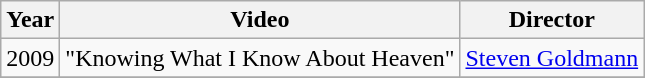<table class="wikitable">
<tr>
<th>Year</th>
<th>Video</th>
<th>Director</th>
</tr>
<tr>
<td>2009</td>
<td>"Knowing What I Know About Heaven"</td>
<td><a href='#'>Steven Goldmann</a></td>
</tr>
<tr>
</tr>
</table>
